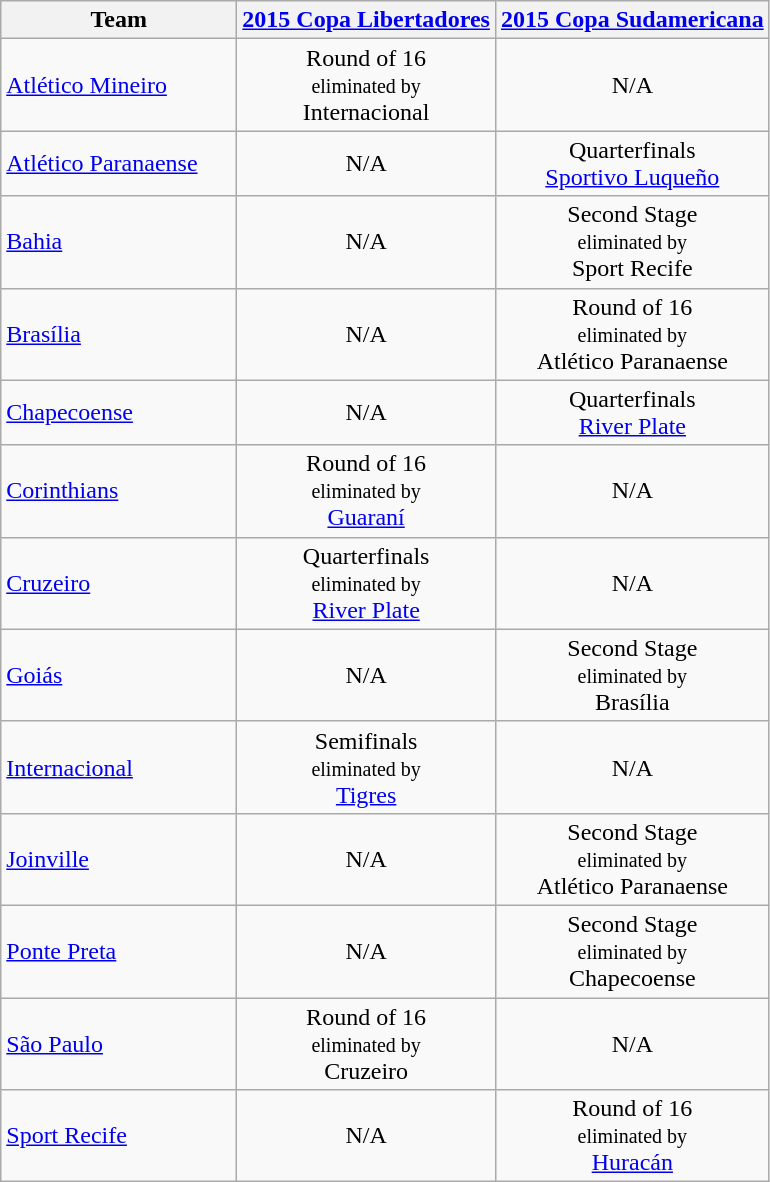<table class="wikitable">
<tr>
<th width=150>Team</th>
<th width=><a href='#'>2015 Copa Libertadores</a></th>
<th width=><a href='#'>2015 Copa Sudamericana</a></th>
</tr>
<tr>
<td><a href='#'>Atlético Mineiro</a></td>
<td align=center>Round of 16<br><small>eliminated by</small><br> Internacional</td>
<td align=center>N/A</td>
</tr>
<tr>
<td><a href='#'>Atlético Paranaense</a></td>
<td align=center>N/A</td>
<td align=center>Quarterfinals<br> <a href='#'>Sportivo Luqueño</a></td>
</tr>
<tr>
<td><a href='#'>Bahia</a></td>
<td align=center>N/A</td>
<td align=center>Second Stage<br><small>eliminated by</small><br> Sport Recife</td>
</tr>
<tr>
<td><a href='#'>Brasília</a></td>
<td align=center>N/A</td>
<td align=center>Round of 16<br><small>eliminated by</small><br> Atlético Paranaense</td>
</tr>
<tr>
<td><a href='#'>Chapecoense</a></td>
<td align=center>N/A</td>
<td align=center>Quarterfinals<br> <a href='#'>River Plate</a></td>
</tr>
<tr>
<td><a href='#'>Corinthians</a></td>
<td align=center>Round of 16<br><small>eliminated by</small><br> <a href='#'>Guaraní</a></td>
<td align=center>N/A</td>
</tr>
<tr>
<td><a href='#'>Cruzeiro</a></td>
<td align=center>Quarterfinals<br><small>eliminated by</small><br> <a href='#'>River Plate</a></td>
<td align=center>N/A</td>
</tr>
<tr>
<td><a href='#'>Goiás</a></td>
<td align=center>N/A</td>
<td align=center>Second Stage<br><small>eliminated by</small><br> Brasília</td>
</tr>
<tr>
<td><a href='#'>Internacional</a></td>
<td align=center>Semifinals<br><small>eliminated by</small><br> <a href='#'>Tigres</a></td>
<td align=center>N/A</td>
</tr>
<tr>
<td><a href='#'>Joinville</a></td>
<td align=center>N/A</td>
<td align=center>Second Stage<br><small>eliminated by</small><br> Atlético Paranaense</td>
</tr>
<tr>
<td><a href='#'>Ponte Preta</a></td>
<td align=center>N/A</td>
<td align=center>Second Stage<br><small>eliminated by</small><br> Chapecoense</td>
</tr>
<tr>
<td><a href='#'>São Paulo</a></td>
<td align=center>Round of 16<br><small>eliminated by</small><br> Cruzeiro</td>
<td align=center>N/A</td>
</tr>
<tr>
<td><a href='#'>Sport Recife</a></td>
<td align=center>N/A</td>
<td align=center>Round of 16<br><small>eliminated by</small><br> <a href='#'>Huracán</a></td>
</tr>
</table>
